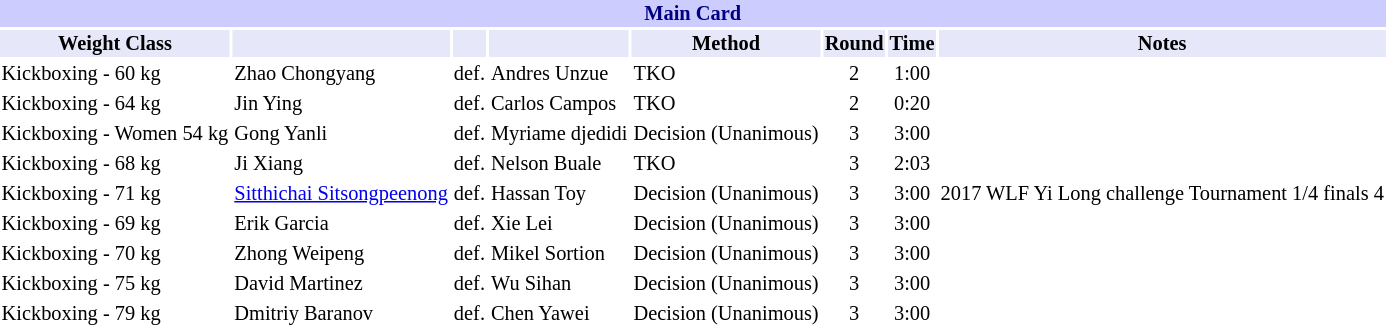<table class="toccolours" style="font-size: 85%;">
<tr>
<th colspan="8" style="background-color: #ccf; color: #000080; text-align: center;"><strong>Main Card</strong></th>
</tr>
<tr>
<th colspan="1" style="background-color: #E6E8FA; color: #000000; text-align: center;">Weight Class</th>
<th colspan="1" style="background-color: #E6E8FA; color: #000000; text-align: center;"></th>
<th colspan="1" style="background-color: #E6E8FA; color: #000000; text-align: center;"></th>
<th colspan="1" style="background-color: #E6E8FA; color: #000000; text-align: center;"></th>
<th colspan="1" style="background-color: #E6E8FA; color: #000000; text-align: center;">Method</th>
<th colspan="1" style="background-color: #E6E8FA; color: #000000; text-align: center;">Round</th>
<th colspan="1" style="background-color: #E6E8FA; color: #000000; text-align: center;">Time</th>
<th colspan="1" style="background-color: #E6E8FA; color: #000000; text-align: center;">Notes</th>
</tr>
<tr>
<td>Kickboxing - 60 kg</td>
<td> Zhao Chongyang</td>
<td align=center>def.</td>
<td> Andres Unzue</td>
<td>TKO</td>
<td align=center>2</td>
<td align=center>1:00</td>
<td></td>
</tr>
<tr>
<td>Kickboxing - 64 kg</td>
<td> Jin Ying</td>
<td align=center>def.</td>
<td> Carlos Campos</td>
<td>TKO</td>
<td align=center>2</td>
<td align=center>0:20</td>
<td></td>
</tr>
<tr>
<td>Kickboxing - Women 54 kg</td>
<td> Gong Yanli</td>
<td align=center>def.</td>
<td> Myriame djedidi</td>
<td>Decision (Unanimous)</td>
<td align=center>3</td>
<td align=center>3:00</td>
<td></td>
</tr>
<tr>
<td>Kickboxing - 68 kg</td>
<td> Ji Xiang</td>
<td align=center>def.</td>
<td> Nelson Buale</td>
<td>TKO</td>
<td align=center>3</td>
<td align=center>2:03</td>
<td></td>
</tr>
<tr>
<td>Kickboxing - 71 kg</td>
<td> <a href='#'>Sitthichai Sitsongpeenong</a></td>
<td align=center>def.</td>
<td> Hassan Toy</td>
<td>Decision (Unanimous)</td>
<td align=center>3</td>
<td align=center>3:00</td>
<td>2017 WLF Yi Long challenge Tournament 1/4 finals 4</td>
</tr>
<tr>
<td>Kickboxing - 69 kg</td>
<td> Erik Garcia</td>
<td align=center>def.</td>
<td> Xie Lei</td>
<td>Decision (Unanimous)</td>
<td align=center>3</td>
<td align=center>3:00</td>
<td></td>
</tr>
<tr>
<td>Kickboxing - 70 kg</td>
<td> Zhong Weipeng</td>
<td align=center>def.</td>
<td> Mikel Sortion</td>
<td>Decision (Unanimous)</td>
<td align=center>3</td>
<td align=center>3:00</td>
<td></td>
</tr>
<tr>
<td>Kickboxing - 75 kg</td>
<td> David Martinez</td>
<td align=center>def.</td>
<td> Wu Sihan</td>
<td>Decision (Unanimous)</td>
<td align=center>3</td>
<td align=center>3:00</td>
<td></td>
</tr>
<tr>
<td>Kickboxing - 79 kg</td>
<td> Dmitriy Baranov</td>
<td align=center>def.</td>
<td> Chen Yawei</td>
<td>Decision (Unanimous)</td>
<td align=center>3</td>
<td align=center>3:00</td>
<td></td>
</tr>
<tr>
</tr>
</table>
